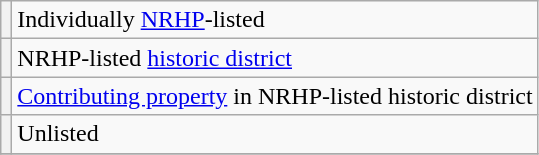<table class="wikitable">
<tr>
<th><strong> </strong></th>
<td>Individually <a href='#'>NRHP</a>-listed</td>
</tr>
<tr>
<th><strong> </strong></th>
<td>NRHP-listed <a href='#'>historic district</a></td>
</tr>
<tr>
<th><strong> </strong></th>
<td><a href='#'>Contributing property</a> in NRHP-listed historic district</td>
</tr>
<tr>
<th><strong> </strong></th>
<td>Unlisted</td>
</tr>
<tr>
</tr>
</table>
